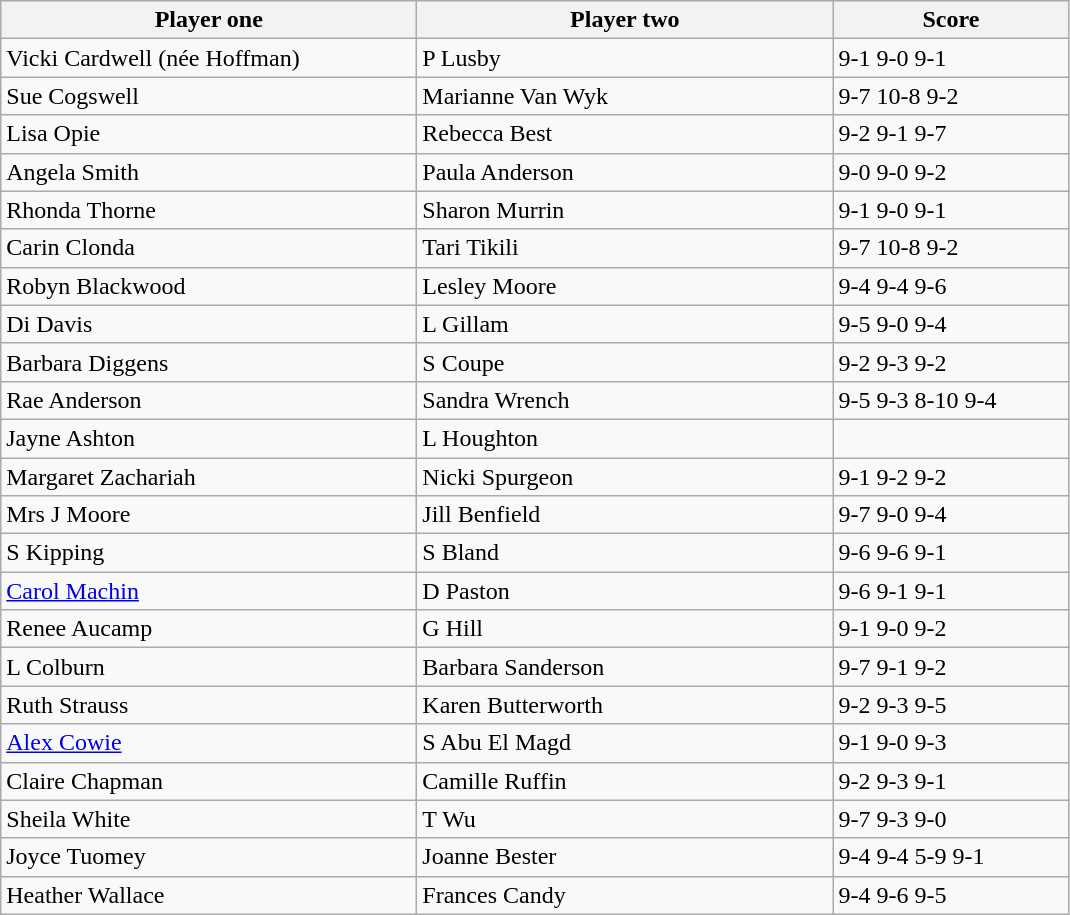<table class="wikitable">
<tr>
<th width=270>Player one</th>
<th width=270>Player two</th>
<th width=150>Score</th>
</tr>
<tr>
<td> Vicki Cardwell (née Hoffman)</td>
<td> P Lusby</td>
<td>9-1 9-0 9-1</td>
</tr>
<tr>
<td> Sue Cogswell</td>
<td> Marianne Van Wyk</td>
<td>9-7 10-8 9-2</td>
</tr>
<tr>
<td> Lisa Opie</td>
<td> Rebecca Best</td>
<td>9-2 9-1 9-7</td>
</tr>
<tr>
<td> Angela Smith</td>
<td> Paula Anderson</td>
<td>9-0 9-0 9-2</td>
</tr>
<tr>
<td> Rhonda Thorne</td>
<td> Sharon Murrin</td>
<td>9-1 9-0 9-1</td>
</tr>
<tr>
<td> Carin Clonda</td>
<td> Tari Tikili</td>
<td>9-7 10-8 9-2</td>
</tr>
<tr>
<td> Robyn Blackwood</td>
<td> Lesley Moore</td>
<td>9-4 9-4 9-6</td>
</tr>
<tr>
<td> Di Davis</td>
<td> L Gillam</td>
<td>9-5 9-0 9-4</td>
</tr>
<tr>
<td> Barbara Diggens</td>
<td> S Coupe</td>
<td>9-2 9-3 9-2</td>
</tr>
<tr>
<td> Rae Anderson</td>
<td> Sandra Wrench</td>
<td>9-5 9-3 8-10 9-4</td>
</tr>
<tr>
<td> Jayne Ashton</td>
<td> L Houghton</td>
<td></td>
</tr>
<tr>
<td> Margaret Zachariah</td>
<td> Nicki Spurgeon</td>
<td>9-1 9-2 9-2</td>
</tr>
<tr>
<td> Mrs J Moore</td>
<td> Jill Benfield</td>
<td>9-7 9-0 9-4</td>
</tr>
<tr>
<td> S Kipping</td>
<td> S Bland</td>
<td>9-6 9-6 9-1</td>
</tr>
<tr>
<td> <a href='#'>Carol Machin</a></td>
<td> D Paston</td>
<td>9-6 9-1 9-1</td>
</tr>
<tr>
<td> Renee Aucamp</td>
<td> G Hill</td>
<td>9-1 9-0 9-2</td>
</tr>
<tr>
<td> L Colburn</td>
<td> Barbara Sanderson</td>
<td>9-7 9-1 9-2</td>
</tr>
<tr>
<td> Ruth Strauss</td>
<td> Karen Butterworth</td>
<td>9-2 9-3 9-5</td>
</tr>
<tr>
<td> <a href='#'>Alex Cowie</a></td>
<td> S Abu El Magd</td>
<td>9-1 9-0 9-3</td>
</tr>
<tr>
<td> Claire Chapman</td>
<td> Camille Ruffin</td>
<td>9-2 9-3 9-1</td>
</tr>
<tr>
<td> Sheila White</td>
<td> T Wu</td>
<td>9-7 9-3 9-0</td>
</tr>
<tr>
<td> Joyce Tuomey</td>
<td> Joanne Bester</td>
<td>9-4 9-4 5-9 9-1</td>
</tr>
<tr>
<td> Heather Wallace</td>
<td> Frances Candy</td>
<td>9-4 9-6 9-5</td>
</tr>
</table>
